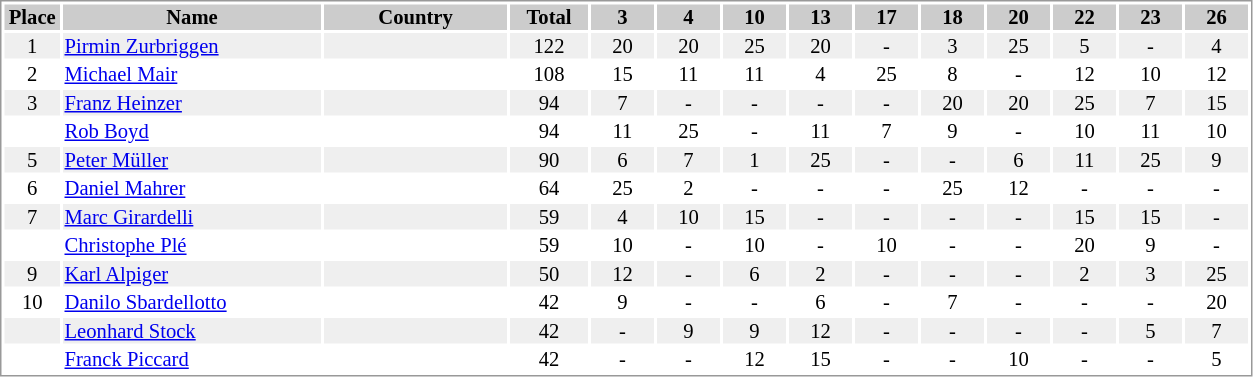<table border="0" style="border: 1px solid #999; background-color:#FFFFFF; text-align:center; font-size:86%; line-height:15px;">
<tr align="center" bgcolor="#CCCCCC">
<th width=35>Place</th>
<th width=170>Name</th>
<th width=120>Country</th>
<th width=50>Total</th>
<th width=40>3</th>
<th width=40>4</th>
<th width=40>10</th>
<th width=40>13</th>
<th width=40>17</th>
<th width=40>18</th>
<th width=40>20</th>
<th width=40>22</th>
<th width=40>23</th>
<th width=40>26</th>
</tr>
<tr bgcolor="#EFEFEF">
<td>1</td>
<td align="left"><a href='#'>Pirmin Zurbriggen</a></td>
<td align="left"></td>
<td>122</td>
<td>20</td>
<td>20</td>
<td>25</td>
<td>20</td>
<td>-</td>
<td>3</td>
<td>25</td>
<td>5</td>
<td>-</td>
<td>4</td>
</tr>
<tr>
<td>2</td>
<td align="left"><a href='#'>Michael Mair</a></td>
<td align="left"></td>
<td>108</td>
<td>15</td>
<td>11</td>
<td>11</td>
<td>4</td>
<td>25</td>
<td>8</td>
<td>-</td>
<td>12</td>
<td>10</td>
<td>12</td>
</tr>
<tr bgcolor="#EFEFEF">
<td>3</td>
<td align="left"><a href='#'>Franz Heinzer</a></td>
<td align="left"></td>
<td>94</td>
<td>7</td>
<td>-</td>
<td>-</td>
<td>-</td>
<td>-</td>
<td>20</td>
<td>20</td>
<td>25</td>
<td>7</td>
<td>15</td>
</tr>
<tr>
<td></td>
<td align="left"><a href='#'>Rob Boyd</a></td>
<td align="left"></td>
<td>94</td>
<td>11</td>
<td>25</td>
<td>-</td>
<td>11</td>
<td>7</td>
<td>9</td>
<td>-</td>
<td>10</td>
<td>11</td>
<td>10</td>
</tr>
<tr bgcolor="#EFEFEF">
<td>5</td>
<td align="left"><a href='#'>Peter Müller</a></td>
<td align="left"></td>
<td>90</td>
<td>6</td>
<td>7</td>
<td>1</td>
<td>25</td>
<td>-</td>
<td>-</td>
<td>6</td>
<td>11</td>
<td>25</td>
<td>9</td>
</tr>
<tr>
<td>6</td>
<td align="left"><a href='#'>Daniel Mahrer</a></td>
<td align="left"></td>
<td>64</td>
<td>25</td>
<td>2</td>
<td>-</td>
<td>-</td>
<td>-</td>
<td>25</td>
<td>12</td>
<td>-</td>
<td>-</td>
<td>-</td>
</tr>
<tr bgcolor="#EFEFEF">
<td>7</td>
<td align="left"><a href='#'>Marc Girardelli</a></td>
<td align="left"></td>
<td>59</td>
<td>4</td>
<td>10</td>
<td>15</td>
<td>-</td>
<td>-</td>
<td>-</td>
<td>-</td>
<td>15</td>
<td>15</td>
<td>-</td>
</tr>
<tr>
<td></td>
<td align="left"><a href='#'>Christophe Plé</a></td>
<td align="left"></td>
<td>59</td>
<td>10</td>
<td>-</td>
<td>10</td>
<td>-</td>
<td>10</td>
<td>-</td>
<td>-</td>
<td>20</td>
<td>9</td>
<td>-</td>
</tr>
<tr bgcolor="#EFEFEF">
<td>9</td>
<td align="left"><a href='#'>Karl Alpiger</a></td>
<td align="left"></td>
<td>50</td>
<td>12</td>
<td>-</td>
<td>6</td>
<td>2</td>
<td>-</td>
<td>-</td>
<td>-</td>
<td>2</td>
<td>3</td>
<td>25</td>
</tr>
<tr>
<td>10</td>
<td align="left"><a href='#'>Danilo Sbardellotto</a></td>
<td align="left"></td>
<td>42</td>
<td>9</td>
<td>-</td>
<td>-</td>
<td>6</td>
<td>-</td>
<td>7</td>
<td>-</td>
<td>-</td>
<td>-</td>
<td>20</td>
</tr>
<tr bgcolor="#EFEFEF">
<td></td>
<td align="left"><a href='#'>Leonhard Stock</a></td>
<td align="left"></td>
<td>42</td>
<td>-</td>
<td>9</td>
<td>9</td>
<td>12</td>
<td>-</td>
<td>-</td>
<td>-</td>
<td>-</td>
<td>5</td>
<td>7</td>
</tr>
<tr>
<td></td>
<td align="left"><a href='#'>Franck Piccard</a></td>
<td align="left"></td>
<td>42</td>
<td>-</td>
<td>-</td>
<td>12</td>
<td>15</td>
<td>-</td>
<td>-</td>
<td>10</td>
<td>-</td>
<td>-</td>
<td>5</td>
</tr>
</table>
